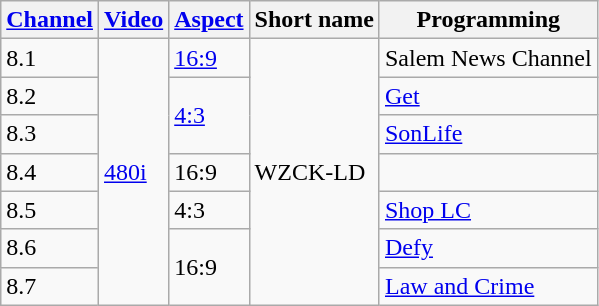<table class="wikitable">
<tr>
<th><a href='#'>Channel</a></th>
<th><a href='#'>Video</a></th>
<th><a href='#'>Aspect</a></th>
<th>Short name</th>
<th>Programming</th>
</tr>
<tr>
<td>8.1</td>
<td rowspan=7><a href='#'>480i</a></td>
<td><a href='#'>16:9</a></td>
<td rowspan=7>WZCK-LD</td>
<td>Salem News Channel</td>
</tr>
<tr>
<td>8.2</td>
<td rowspan=2><a href='#'>4:3</a></td>
<td><a href='#'>Get</a></td>
</tr>
<tr>
<td>8.3</td>
<td><a href='#'>SonLife</a></td>
</tr>
<tr>
<td>8.4</td>
<td>16:9</td>
<td></td>
</tr>
<tr>
<td>8.5</td>
<td>4:3</td>
<td><a href='#'>Shop LC</a></td>
</tr>
<tr>
<td>8.6</td>
<td rowspan="2">16:9</td>
<td><a href='#'>Defy</a></td>
</tr>
<tr>
<td>8.7</td>
<td><a href='#'>Law and Crime</a></td>
</tr>
</table>
